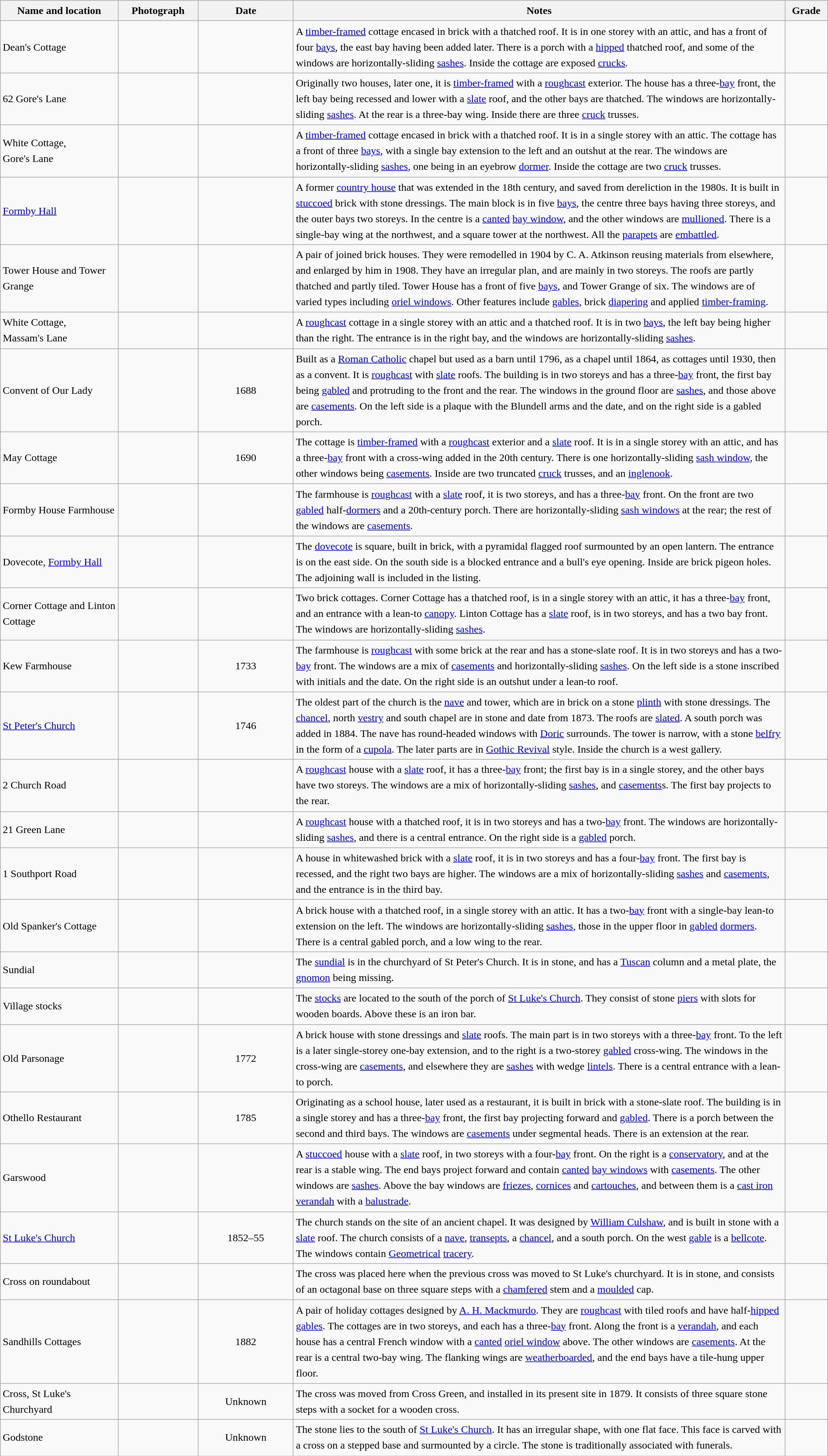<table class="wikitable sortable plainrowheaders" style="width:100%;border:0px;text-align:left;line-height:150%;">
<tr>
<th scope="col"  style="width:150px">Name and location</th>
<th scope="col"  style="width:100px" class="unsortable">Photograph</th>
<th scope="col"  style="width:120px">Date</th>
<th scope="col"  style="width:650px" class="unsortable">Notes</th>
<th scope="col"  style="width:50px">Grade</th>
</tr>
<tr>
<td>Dean's Cottage<br><small></small></td>
<td></td>
<td align="center"></td>
<td>A <a href='#'>timber-framed</a> cottage encased in brick with a thatched roof.  It is in one storey with an attic, and has a front of four <a href='#'>bays</a>, the east bay having been added later.  There is a porch with a <a href='#'>hipped</a> thatched roof, and some of the windows are horizontally-sliding <a href='#'>sashes</a>.  Inside the cottage are exposed <a href='#'>crucks</a>.</td>
<td align="center" ></td>
</tr>
<tr>
<td>62 Gore's Lane<br><small></small></td>
<td></td>
<td align="center"></td>
<td>Originally two houses, later one, it is <a href='#'>timber-framed</a> with a <a href='#'>roughcast</a> exterior.  The house has a three-<a href='#'>bay</a> front, the left bay being recessed and lower with a <a href='#'>slate</a> roof, and the other bays are thatched.  The windows are horizontally-sliding <a href='#'>sashes</a>.  At the rear is a three-bay wing.  Inside there are three <a href='#'>cruck</a> trusses.</td>
<td align="center" ></td>
</tr>
<tr>
<td>White Cottage,<br>Gore's Lane<br><small></small></td>
<td></td>
<td align="center"></td>
<td>A <a href='#'>timber-framed</a> cottage encased in brick with a thatched roof.  It is in a single storey with an attic.  The cottage has a front of three <a href='#'>bays</a>, with a single bay extension to the left and an outshut at the rear.  The windows are horizontally-sliding <a href='#'>sashes</a>, one being in an eyebrow <a href='#'>dormer</a>.  Inside the cottage are two <a href='#'>cruck</a> trusses.</td>
<td align="center" ></td>
</tr>
<tr>
<td><a href='#'>Formby Hall</a><br><small></small></td>
<td></td>
<td align="center"></td>
<td>A former <a href='#'>country house</a> that was extended in the 18th century, and saved from dereliction in the 1980s.  It is built in <a href='#'>stuccoed</a> brick with stone dressings.  The main block is in five <a href='#'>bays</a>, the centre three bays having three storeys, and the outer bays two storeys.  In the centre is a <a href='#'>canted</a> <a href='#'>bay window</a>, and the other windows are <a href='#'>mullioned</a>.  There is a single-bay wing at the northwest, and a square tower at the northwest.  All the <a href='#'>parapets</a> are <a href='#'>embattled</a>.</td>
<td align="center" ></td>
</tr>
<tr>
<td>Tower House and Tower Grange<br><small></small></td>
<td></td>
<td align="center"></td>
<td>A pair of joined brick houses.  They were remodelled in 1904 by C. A. Atkinson reusing materials from elsewhere, and enlarged by him in 1908.  They have an irregular plan, and are mainly in two storeys.  The roofs are partly thatched and partly tiled.  Tower House has a front of five <a href='#'>bays</a>, and Tower Grange of six.  The windows are of varied types including <a href='#'>oriel windows</a>.  Other features include <a href='#'>gables</a>, brick <a href='#'>diapering</a> and applied <a href='#'>timber-framing</a>.</td>
<td align="center" ></td>
</tr>
<tr>
<td>White Cottage,<br>Massam's Lane<br><small></small></td>
<td></td>
<td align="center"></td>
<td>A <a href='#'>roughcast</a> cottage in a single storey with an attic and a thatched roof.  It is in two <a href='#'>bays</a>, the left bay being higher than the right.  The entrance is in the right bay, and the windows are horizontally-sliding <a href='#'>sashes</a>.</td>
<td align="center" ></td>
</tr>
<tr>
<td>Convent of Our Lady<br><small></small></td>
<td></td>
<td align="center">1688</td>
<td>Built as a <a href='#'>Roman Catholic</a> chapel but used as a barn until 1796, as a chapel until 1864, as cottages until 1930, then as a convent.  It is <a href='#'>roughcast</a> with <a href='#'>slate</a> roofs.  The building is in two storeys and has a three-<a href='#'>bay</a> front, the first bay being <a href='#'>gabled</a> and protruding to the front and the rear.  The windows in the ground floor are <a href='#'>sashes</a>, and those above are <a href='#'>casements</a>.  On the left side is a plaque with the Blundell arms and the date, and on the right side is a gabled porch.</td>
<td align="center" ></td>
</tr>
<tr>
<td>May Cottage<br><small></small></td>
<td></td>
<td align="center">1690</td>
<td>The cottage is <a href='#'>timber-framed</a> with a <a href='#'>roughcast</a> exterior and a <a href='#'>slate</a> roof.  It is in a single storey with an attic, and has a three-<a href='#'>bay</a> front with a cross-wing added in the 20th century.  There is one horizontally-sliding <a href='#'>sash window</a>, the other windows being <a href='#'>casements</a>.  Inside are two truncated <a href='#'>cruck</a> trusses, and an <a href='#'>inglenook</a>.</td>
<td align="center" ></td>
</tr>
<tr>
<td>Formby House Farmhouse<br><small></small></td>
<td></td>
<td align="center"></td>
<td>The farmhouse is <a href='#'>roughcast</a> with a <a href='#'>slate</a> roof, it is two storeys, and has a three-<a href='#'>bay</a> front.  On the front are two <a href='#'>gabled</a>  half-<a href='#'>dormers</a> and a 20th-century porch.  There are horizontally-sliding <a href='#'>sash windows</a> at the rear; the rest of the windows are <a href='#'>casements</a>.</td>
<td align="center" ></td>
</tr>
<tr>
<td>Dovecote, <a href='#'>Formby Hall</a><br><small></small></td>
<td></td>
<td align="center"></td>
<td>The <a href='#'>dovecote</a> is square, built in brick, with a pyramidal flagged roof surmounted by an open lantern.  The entrance is on the east side.  On the south side is a blocked entrance and a bull's eye opening.  Inside are brick pigeon holes.  The adjoining wall is included in the listing.</td>
<td align="center" ></td>
</tr>
<tr>
<td>Corner Cottage and Linton Cottage<br><small></small></td>
<td></td>
<td align="center"></td>
<td>Two brick cottages.  Corner Cottage has a thatched roof, is in a single storey with an attic, it has a three-<a href='#'>bay</a> front, and an entrance with a lean-to <a href='#'>canopy</a>.  Linton Cottage has a <a href='#'>slate</a> roof, is in two storeys, and has a two bay front.  The windows are horizontally-sliding <a href='#'>sashes</a>.</td>
<td align="center" ></td>
</tr>
<tr>
<td>Kew Farmhouse<br><small></small></td>
<td></td>
<td align="center">1733</td>
<td>The farmhouse is <a href='#'>roughcast</a> with some brick at the rear and has a stone-slate roof. It is in two storeys and has a two-<a href='#'>bay</a> front.  The windows are a mix of <a href='#'>casements</a> and horizontally-sliding <a href='#'>sashes</a>.  On the left side is a stone inscribed with initials and the date.  On the right side is an outshut under a lean-to roof.</td>
<td align="center" ></td>
</tr>
<tr>
<td><a href='#'>St Peter's Church</a><br><small></small></td>
<td></td>
<td align="center">1746</td>
<td>The oldest part of the church is the <a href='#'>nave</a> and tower, which are in brick on a stone <a href='#'>plinth</a> with stone dressings.  The <a href='#'>chancel</a>, north <a href='#'>vestry</a> and south chapel are in stone and date from 1873.  The roofs are <a href='#'>slated</a>.  A south porch was added in 1884.  The nave has round-headed windows with <a href='#'>Doric</a> surrounds.  The tower is narrow, with a stone <a href='#'>belfry</a> in the form of a <a href='#'>cupola</a>.  The later parts are in <a href='#'>Gothic Revival</a> style.  Inside the church is a west gallery.</td>
<td align="center" ></td>
</tr>
<tr>
<td>2 Church Road<br><small></small></td>
<td></td>
<td align="center"></td>
<td>A <a href='#'>roughcast</a> house with a <a href='#'>slate</a> roof, it has a three-<a href='#'>bay</a> front; the first bay is in a single storey, and the other bays have two storeys.  The windows are a mix of horizontally-sliding <a href='#'>sashes</a>, and <a href='#'>casements</a>s.  The first bay projects to the rear.</td>
<td align="center" ></td>
</tr>
<tr>
<td>21 Green Lane<br><small></small></td>
<td></td>
<td align="center"></td>
<td>A <a href='#'>roughcast</a> house with a thatched roof, it is in two storeys and has a two-<a href='#'>bay</a> front.  The windows are horizontally-sliding <a href='#'>sashes</a>, and there is a central entrance.  On the right side is a <a href='#'>gabled</a> porch.</td>
<td align="center" ></td>
</tr>
<tr>
<td>1 Southport Road<br><small></small></td>
<td></td>
<td align="center"></td>
<td>A house in whitewashed brick with a <a href='#'>slate</a> roof, it is in two storeys and has a four-<a href='#'>bay</a> front.  The first bay is recessed, and the right two bays are higher.  The windows are a mix of horizontally-sliding <a href='#'>sashes</a> and <a href='#'>casements</a>, and the entrance is in the third bay.</td>
<td align="center" ></td>
</tr>
<tr>
<td>Old Spanker's Cottage<br><small></small></td>
<td></td>
<td align="center"></td>
<td>A brick house with a thatched roof, in a single storey with an attic.  It has a two-<a href='#'>bay</a> front with a single-bay lean-to extension on the left.  The windows are horizontally-sliding <a href='#'>sashes</a>, those in the upper floor in <a href='#'>gabled</a> <a href='#'>dormers</a>.  There is a central gabled porch, and a low wing to the rear.</td>
<td align="center" ></td>
</tr>
<tr>
<td>Sundial<br><small></small></td>
<td></td>
<td align="center"></td>
<td>The <a href='#'>sundial</a> is in the churchyard of St Peter's Church.  It is in stone, and has a <a href='#'>Tuscan</a> column and a metal plate, the <a href='#'>gnomon</a> being missing.</td>
<td align="center" ></td>
</tr>
<tr>
<td>Village stocks<br><small></small></td>
<td></td>
<td align="center"></td>
<td>The <a href='#'>stocks</a> are located to the south of the porch of <a href='#'>St Luke's Church</a>.  They consist of stone <a href='#'>piers</a> with slots for wooden boards.  Above these is an iron bar.</td>
<td align="center" ></td>
</tr>
<tr>
<td>Old Parsonage<br><small></small></td>
<td></td>
<td align="center">1772</td>
<td>A brick house with stone dressings and <a href='#'>slate</a> roofs.  The main part is in two storeys with a three-<a href='#'>bay</a> front.  To the left is a later single-storey one-bay extension, and to the right is a two-storey <a href='#'>gabled</a> cross-wing.  The windows in the cross-wing are <a href='#'>casements</a>, and elsewhere they are <a href='#'>sashes</a> with wedge <a href='#'>lintels</a>.  There is a central entrance with a lean-to porch.</td>
<td align="center" ></td>
</tr>
<tr>
<td>Othello Restaurant<br><small></small></td>
<td></td>
<td align="center">1785</td>
<td>Originating as a school house, later used as a restaurant, it is built in brick with a stone-slate roof.  The building is in a single storey and has a three-<a href='#'>bay</a> front, the first bay projecting forward and <a href='#'>gabled</a>.  There is a porch between the second and third bays.  The windows are <a href='#'>casements</a> under segmental heads.  There is an extension at the rear.</td>
<td align="center" ></td>
</tr>
<tr>
<td>Garswood<br><small></small></td>
<td></td>
<td align="center"></td>
<td>A <a href='#'>stuccoed</a> house with a <a href='#'>slate</a> roof, in two storeys with a four-<a href='#'>bay</a> front.  On the right is a <a href='#'>conservatory</a>, and at the rear is a stable wing.  The end bays project forward and contain <a href='#'>canted</a> <a href='#'>bay windows</a> with <a href='#'>casements</a>.  The other windows are <a href='#'>sashes</a>.  Above the bay windows are <a href='#'>friezes</a>, <a href='#'>cornices</a> and <a href='#'>cartouches</a>, and between them is a <a href='#'>cast iron</a> <a href='#'>verandah</a> with a <a href='#'>balustrade</a>.</td>
<td align="center" ></td>
</tr>
<tr>
<td><a href='#'>St Luke's Church</a><br><small></small></td>
<td></td>
<td align="center">1852–55</td>
<td>The church stands on the site of an ancient chapel.  It was designed by <a href='#'>William Culshaw</a>, and is built in stone with a <a href='#'>slate</a> roof.  The church consists of a <a href='#'>nave</a>, <a href='#'>transepts</a>, a <a href='#'>chancel</a>, and a south porch.  On the west <a href='#'>gable</a> is a <a href='#'>bellcote</a>.  The windows contain <a href='#'>Geometrical</a> <a href='#'>tracery</a>.</td>
<td align="center" ></td>
</tr>
<tr>
<td>Cross on roundabout<br><small></small></td>
<td></td>
<td align="center"></td>
<td>The cross was placed here when the previous cross was moved to St Luke's churchyard.  It is in stone, and consists of an octagonal base on three square steps with a <a href='#'>chamfered</a> stem and a <a href='#'>moulded</a> cap.</td>
<td align="center" ></td>
</tr>
<tr>
<td>Sandhills Cottages<br><small></small></td>
<td></td>
<td align="center">1882</td>
<td>A pair of holiday cottages designed by <a href='#'>A. H. Mackmurdo</a>.  They are <a href='#'>roughcast</a> with tiled roofs and have half-<a href='#'>hipped</a> <a href='#'>gables</a>.  The cottages are in two storeys, and each has a three-<a href='#'>bay</a> front.  Along the front is a <a href='#'>verandah</a>, and each house has a central French window with a <a href='#'>canted</a> <a href='#'>oriel window</a> above.  The other windows are <a href='#'>casements</a>.  At the rear is a central two-bay wing.  The flanking wings are <a href='#'>weatherboarded</a>, and the end bays have a tile-hung upper floor.</td>
<td align="center" ></td>
</tr>
<tr>
<td>Cross, St Luke's Churchyard<br><small></small></td>
<td></td>
<td align="center">Unknown</td>
<td>The cross was moved from Cross Green, and installed in its present site in 1879.  It consists of three square stone steps with a socket for a wooden cross.</td>
<td align="center" ></td>
</tr>
<tr>
<td>Godstone<br><small></small></td>
<td></td>
<td align="center">Unknown</td>
<td>The stone lies to the south of <a href='#'>St Luke's Church</a>.  It has an irregular shape, with one flat face.  This face is carved with a cross on a stepped base and surmounted by a circle.  The stone is traditionally associated with funerals.</td>
<td align="center" ></td>
</tr>
<tr>
</tr>
</table>
